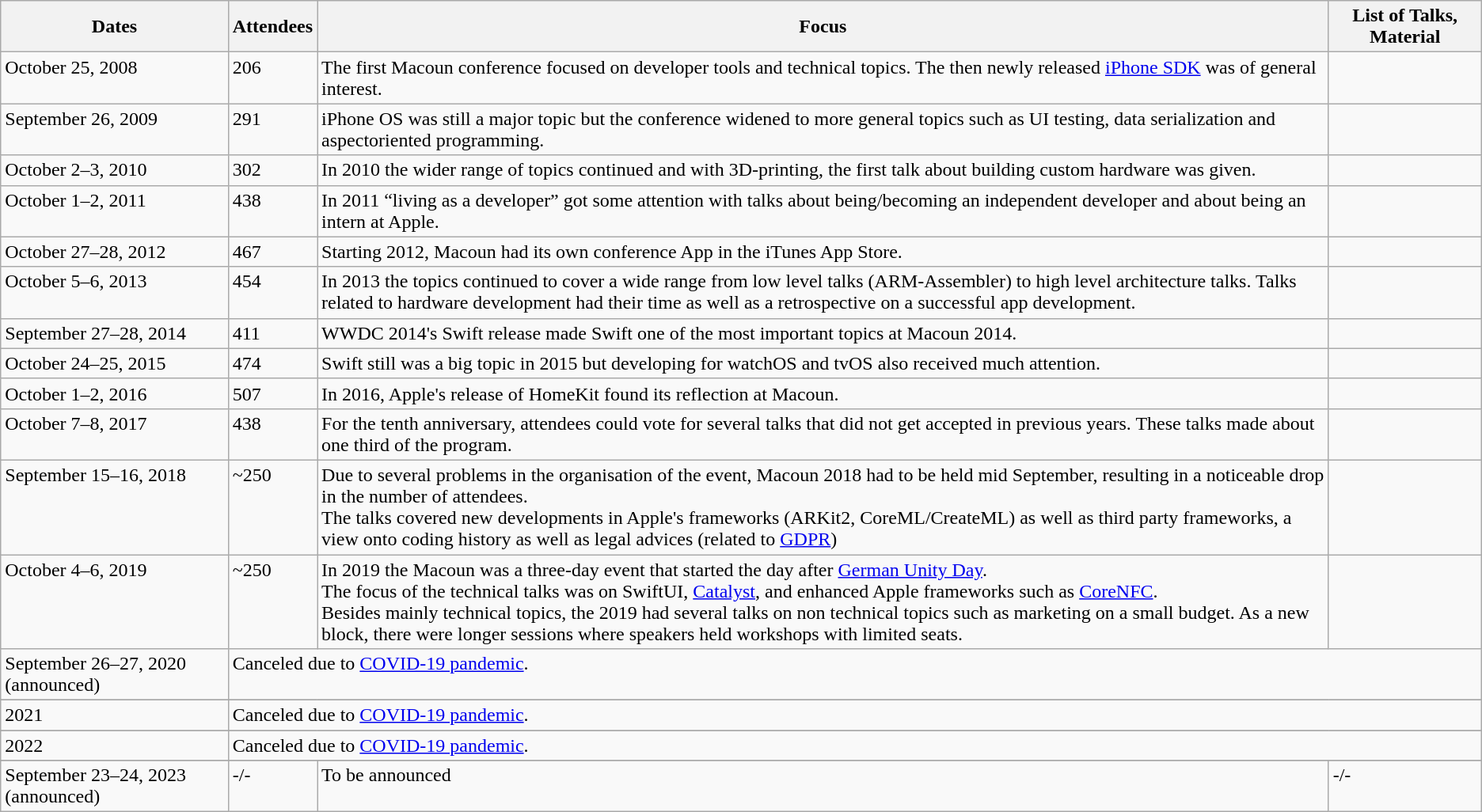<table class="wikitable sortable">
<tr>
<th>Dates</th>
<th data-sort-type="number">Attendees</th>
<th class="unsortable">Focus</th>
<th class="unsortable">List of Talks, Material</th>
</tr>
<tr style="vertical-align: top;">
<td data-sort-value="2008">October 25, 2008</td>
<td>206</td>
<td>The first Macoun conference focused on developer tools and technical topics. The then newly released <a href='#'>iPhone SDK</a> was of general interest.</td>
<td></td>
</tr>
<tr style="vertical-align: top;">
<td style="white-space: nowrap;" data-sort-value="2009">September 26, 2009</td>
<td>291</td>
<td>iPhone OS was still a major topic but the conference widened to more general topics such as UI testing, data serialization and aspectoriented programming.</td>
<td></td>
</tr>
<tr style="vertical-align: top;">
<td data-sort-value="2010">October 2–3, 2010</td>
<td>302</td>
<td>In 2010 the wider range of topics continued and with 3D-printing, the first talk about building custom hardware was given.</td>
<td></td>
</tr>
<tr style="vertical-align: top;">
<td data-sort-value="2011">October 1–2, 2011</td>
<td>438</td>
<td>In 2011 “living as a developer” got some attention with talks about being/becoming an independent developer and about being an intern at Apple.</td>
<td></td>
</tr>
<tr style="vertical-align: top;">
<td data-sort-value="2012">October 27–28, 2012</td>
<td>467</td>
<td>Starting 2012, Macoun had its own conference App in the iTunes App Store.</td>
<td></td>
</tr>
<tr style="vertical-align: top;">
<td data-sort-value="2013">October 5–6, 2013</td>
<td>454</td>
<td>In 2013 the topics continued to cover a wide range from low level talks (ARM-Assembler) to high level architecture talks. Talks related to hardware development had their time as well as a retrospective on a successful app development.</td>
<td></td>
</tr>
<tr style="vertical-align: top;">
<td data-sort-value="2014">September 27–28, 2014</td>
<td>411</td>
<td>WWDC 2014's Swift release made Swift one of the most important topics at Macoun 2014.</td>
<td></td>
</tr>
<tr style="vertical-align: top;">
<td data-sort-value="2015">October 24–25, 2015</td>
<td>474</td>
<td>Swift still was a big topic in 2015 but developing for watchOS and tvOS also received much attention.</td>
<td></td>
</tr>
<tr style="vertical-align: top;">
<td data-sort-value="2016">October 1–2, 2016</td>
<td>507</td>
<td>In 2016, Apple's release of HomeKit found its reflection at Macoun.</td>
<td></td>
</tr>
<tr style="vertical-align: top;">
<td data-sort-value="2017">October 7–8, 2017</td>
<td>438</td>
<td>For the tenth anniversary, attendees could vote for several talks that did not get accepted in previous years. These talks made about one third of the program.</td>
<td></td>
</tr>
<tr style="vertical-align: top;">
<td data-sort-value="2018">September 15–16, 2018</td>
<td>~250</td>
<td>Due to several problems in the organisation of the event, Macoun 2018 had to be held mid September, resulting in a noticeable drop in the number of attendees.<br>The talks covered new developments in Apple's frameworks (ARKit2, CoreML/CreateML) as well as third party frameworks, a view onto coding history as well as legal advices (related to <a href='#'>GDPR</a>)</td>
<td></td>
</tr>
<tr style="vertical-align: top;">
<td data-sort-value="2019">October 4–6, 2019</td>
<td>~250</td>
<td>In 2019 the Macoun was a three-day event that started the day after <a href='#'>German Unity Day</a>.<br>The focus of the technical talks was on SwiftUI, <a href='#'>Catalyst</a>, and enhanced Apple frameworks such as <a href='#'>CoreNFC</a>.<br>Besides mainly technical topics, the 2019 had several talks on non technical topics such as marketing on a small budget. As a new block, there were longer sessions where speakers held workshops with limited seats.</td>
<td></td>
</tr>
<tr style="vertical-align: top;">
<td data-sort-value="2020">September 26–27, 2020 (announced)</td>
<td colspan="3" data-sort-value="0">Canceled due to <a href='#'>COVID-19 pandemic</a>.</td>
</tr>
<tr>
</tr>
<tr style="vertical-align: top;">
<td data-sort-value="2021">2021</td>
<td colspan="3" data-sort-value="0">Canceled due to <a href='#'>COVID-19 pandemic</a>.</td>
</tr>
<tr>
</tr>
<tr style="vertical-align: top;">
<td data-sort-value="2022">2022</td>
<td colspan="3" data-sort-value="0">Canceled due to <a href='#'>COVID-19 pandemic</a>.</td>
</tr>
<tr>
</tr>
<tr style="vertical-align: top;">
<td data-sort-value="2023">September 23–24, 2023 (announced)</td>
<td>-/-</td>
<td>To be announced</td>
<td>-/-</td>
</tr>
</table>
